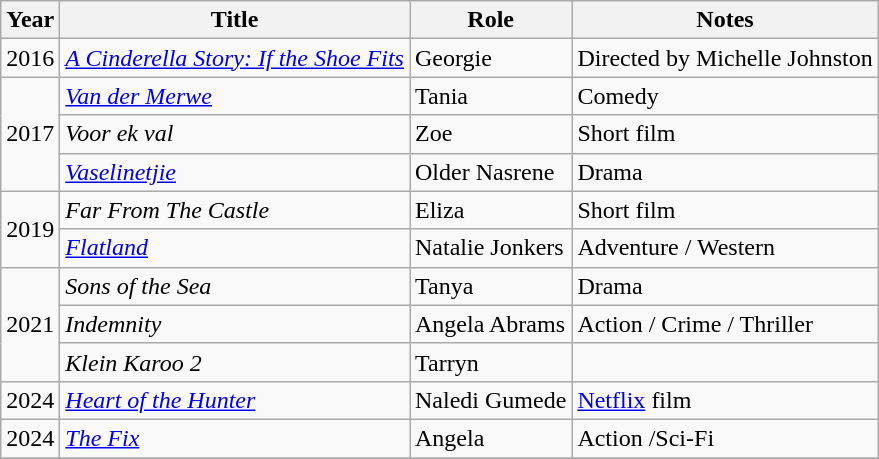<table class="wikitable unsortable">
<tr>
<th>Year</th>
<th>Title</th>
<th>Role</th>
<th>Notes</th>
</tr>
<tr>
<td>2016</td>
<td><em><a href='#'>A Cinderella Story: If the Shoe Fits</a></em></td>
<td>Georgie</td>
<td>Directed by Michelle Johnston</td>
</tr>
<tr>
<td rowspan="3">2017</td>
<td><em><a href='#'>Van der Merwe</a></em></td>
<td>Tania</td>
<td>Comedy</td>
</tr>
<tr>
<td><em>Voor ek val</em></td>
<td>Zoe</td>
<td>Short film</td>
</tr>
<tr>
<td><em><a href='#'>Vaselinetjie</a></em></td>
<td>Older Nasrene</td>
<td>Drama</td>
</tr>
<tr>
<td rowspan="2">2019</td>
<td><em>Far From The Castle</em></td>
<td>Eliza</td>
<td>Short film</td>
</tr>
<tr>
<td><em><a href='#'>Flatland</a></em></td>
<td>Natalie Jonkers</td>
<td>Adventure / Western</td>
</tr>
<tr>
<td rowspan="3">2021</td>
<td><em>Sons of the Sea</em></td>
<td>Tanya</td>
<td>Drama</td>
</tr>
<tr>
<td><em>Indemnity</em></td>
<td>Angela Abrams</td>
<td>Action / Crime / Thriller</td>
</tr>
<tr>
<td><em>Klein Karoo 2</em></td>
<td>Tarryn</td>
<td></td>
</tr>
<tr>
<td>2024</td>
<td><em><a href='#'>Heart of the Hunter</a></em></td>
<td>Naledi Gumede</td>
<td><a href='#'>Netflix</a> film</td>
</tr>
<tr>
<td>2024</td>
<td><em><a href='#'>The Fix</a></em></td>
<td>Angela</td>
<td>Action /Sci-Fi</td>
</tr>
<tr>
</tr>
</table>
